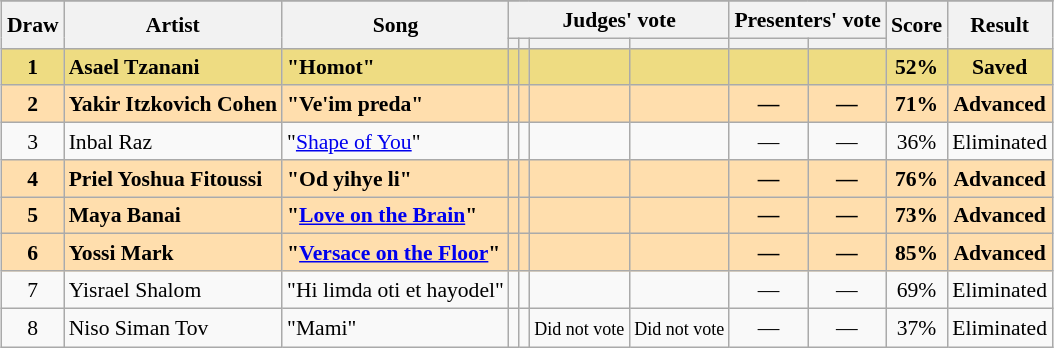<table class="sortable wikitable" style="margin: 1em auto 1em auto; text-align:center; font-size:90%; line-height:18px;">
<tr>
</tr>
<tr>
<th rowspan="2">Draw</th>
<th rowspan="2">Artist</th>
<th rowspan="2">Song</th>
<th colspan="4" class="unsortable">Judges' vote</th>
<th colspan="2" class="unsortable">Presenters' vote</th>
<th rowspan="2">Score</th>
<th rowspan="2">Result</th>
</tr>
<tr>
<th class="unsortable"></th>
<th class="unsortable"></th>
<th class="unsortable"></th>
<th class="unsortable"></th>
<th class="unsortable"></th>
<th class="unsortable"></th>
</tr>
<tr style="font-weight:bold; background:#eedc82;">
<td>1</td>
<td align="left">Asael Tzanani</td>
<td align="left">"Homot"</td>
<td></td>
<td></td>
<td></td>
<td></td>
<td></td>
<td></td>
<td>52%</td>
<td>Saved</td>
</tr>
<tr style="font-weight:bold; background:#FFDEAD;">
<td>2</td>
<td align="left">Yakir Itzkovich Cohen</td>
<td align="left">"Ve'im preda"</td>
<td></td>
<td></td>
<td></td>
<td></td>
<td>—</td>
<td>—</td>
<td>71%</td>
<td>Advanced</td>
</tr>
<tr>
<td>3</td>
<td align="left">Inbal Raz</td>
<td align="left">"<a href='#'>Shape of You</a>"</td>
<td></td>
<td></td>
<td></td>
<td></td>
<td>—</td>
<td>—</td>
<td>36%</td>
<td>Eliminated</td>
</tr>
<tr style="font-weight:bold; background:#FFDEAD;">
<td>4</td>
<td align="left">Priel Yoshua Fitoussi</td>
<td align="left">"Od yihye li"</td>
<td></td>
<td></td>
<td></td>
<td></td>
<td>—</td>
<td>—</td>
<td>76%</td>
<td>Advanced</td>
</tr>
<tr style="font-weight:bold; background:#FFDEAD;">
<td>5</td>
<td align="left">Maya Banai</td>
<td align="left">"<a href='#'>Love on the Brain</a>"</td>
<td></td>
<td></td>
<td></td>
<td></td>
<td>—</td>
<td>—</td>
<td>73%</td>
<td>Advanced</td>
</tr>
<tr style="font-weight:bold; background:#FFDEAD;">
<td>6</td>
<td align="left">Yossi Mark</td>
<td align="left">"<a href='#'>Versace on the Floor</a>"</td>
<td></td>
<td></td>
<td></td>
<td></td>
<td>—</td>
<td>—</td>
<td>85%</td>
<td>Advanced</td>
</tr>
<tr>
<td>7</td>
<td align="left">Yisrael Shalom</td>
<td align="left">"Hi limda oti et hayodel"</td>
<td></td>
<td></td>
<td></td>
<td></td>
<td>—</td>
<td>—</td>
<td>69%</td>
<td>Eliminated</td>
</tr>
<tr>
<td>8</td>
<td align="left">Niso Siman Tov</td>
<td align="left">"Mami"</td>
<td></td>
<td></td>
<td><small>Did not vote</small></td>
<td><small>Did not vote</small></td>
<td>—</td>
<td>—</td>
<td>37%</td>
<td>Eliminated</td>
</tr>
</table>
